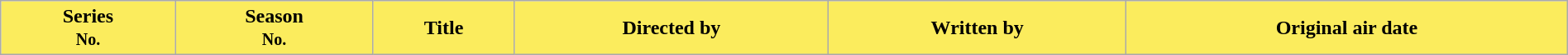<table class="wikitable plainrowheaders" border="1" style="background: #FFFFFF;" width="100%">
<tr>
<th style="background-color: #FBEC5D;">Series<br><small>No.</small></th>
<th style="background-color: #FBEC5D;">Season<br><small>No.</small></th>
<th style="background-color: #FBEC5D;">Title</th>
<th style="background-color: #FBEC5D;">Directed by</th>
<th style="background-color: #FBEC5D;">Written by</th>
<th style="background-color: #FBEC5D;">Original air date<br>




</th>
</tr>
</table>
